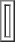<table border="1">
<tr ---->
<td><div><br></div></td>
</tr>
</table>
